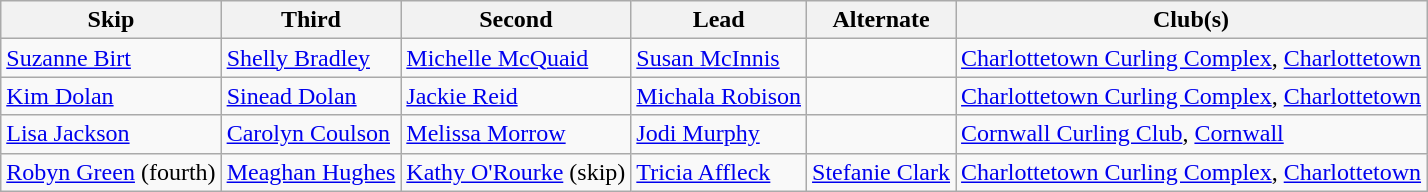<table class="wikitable">
<tr>
<th>Skip</th>
<th>Third</th>
<th>Second</th>
<th>Lead</th>
<th>Alternate</th>
<th>Club(s)</th>
</tr>
<tr>
<td><a href='#'>Suzanne Birt</a></td>
<td><a href='#'>Shelly Bradley</a></td>
<td><a href='#'>Michelle McQuaid</a></td>
<td><a href='#'>Susan McInnis</a></td>
<td></td>
<td><a href='#'>Charlottetown Curling Complex</a>, <a href='#'>Charlottetown</a></td>
</tr>
<tr>
<td><a href='#'>Kim Dolan</a></td>
<td><a href='#'>Sinead Dolan</a></td>
<td><a href='#'>Jackie Reid</a></td>
<td><a href='#'>Michala Robison</a></td>
<td></td>
<td><a href='#'>Charlottetown Curling Complex</a>, <a href='#'>Charlottetown</a></td>
</tr>
<tr>
<td><a href='#'>Lisa Jackson</a></td>
<td><a href='#'>Carolyn Coulson</a></td>
<td><a href='#'>Melissa Morrow</a></td>
<td><a href='#'>Jodi Murphy</a></td>
<td></td>
<td><a href='#'>Cornwall Curling Club</a>, <a href='#'>Cornwall</a></td>
</tr>
<tr>
<td><a href='#'>Robyn Green</a> (fourth)</td>
<td><a href='#'>Meaghan Hughes</a></td>
<td><a href='#'>Kathy O'Rourke</a> (skip)</td>
<td><a href='#'>Tricia Affleck</a></td>
<td><a href='#'>Stefanie Clark</a></td>
<td><a href='#'>Charlottetown Curling Complex</a>, <a href='#'>Charlottetown</a></td>
</tr>
</table>
